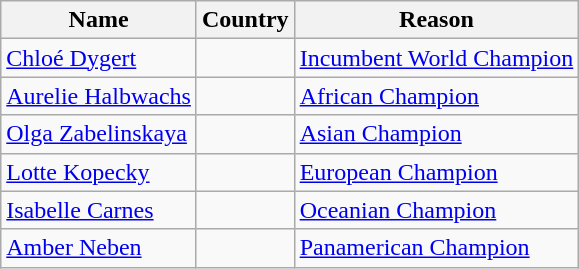<table class="wikitable">
<tr>
<th>Name</th>
<th>Country</th>
<th>Reason</th>
</tr>
<tr>
<td><a href='#'>Chloé Dygert</a></td>
<td></td>
<td><a href='#'>Incumbent World Champion</a></td>
</tr>
<tr>
<td><a href='#'>Aurelie Halbwachs</a></td>
<td></td>
<td><a href='#'>African Champion</a></td>
</tr>
<tr>
<td><a href='#'>Olga Zabelinskaya</a></td>
<td></td>
<td><a href='#'>Asian Champion</a></td>
</tr>
<tr>
<td><a href='#'>Lotte Kopecky</a></td>
<td></td>
<td><a href='#'>European Champion</a></td>
</tr>
<tr>
<td><a href='#'>Isabelle Carnes</a></td>
<td></td>
<td><a href='#'>Oceanian Champion</a></td>
</tr>
<tr>
<td><a href='#'>Amber Neben</a></td>
<td></td>
<td><a href='#'>Panamerican Champion</a></td>
</tr>
</table>
